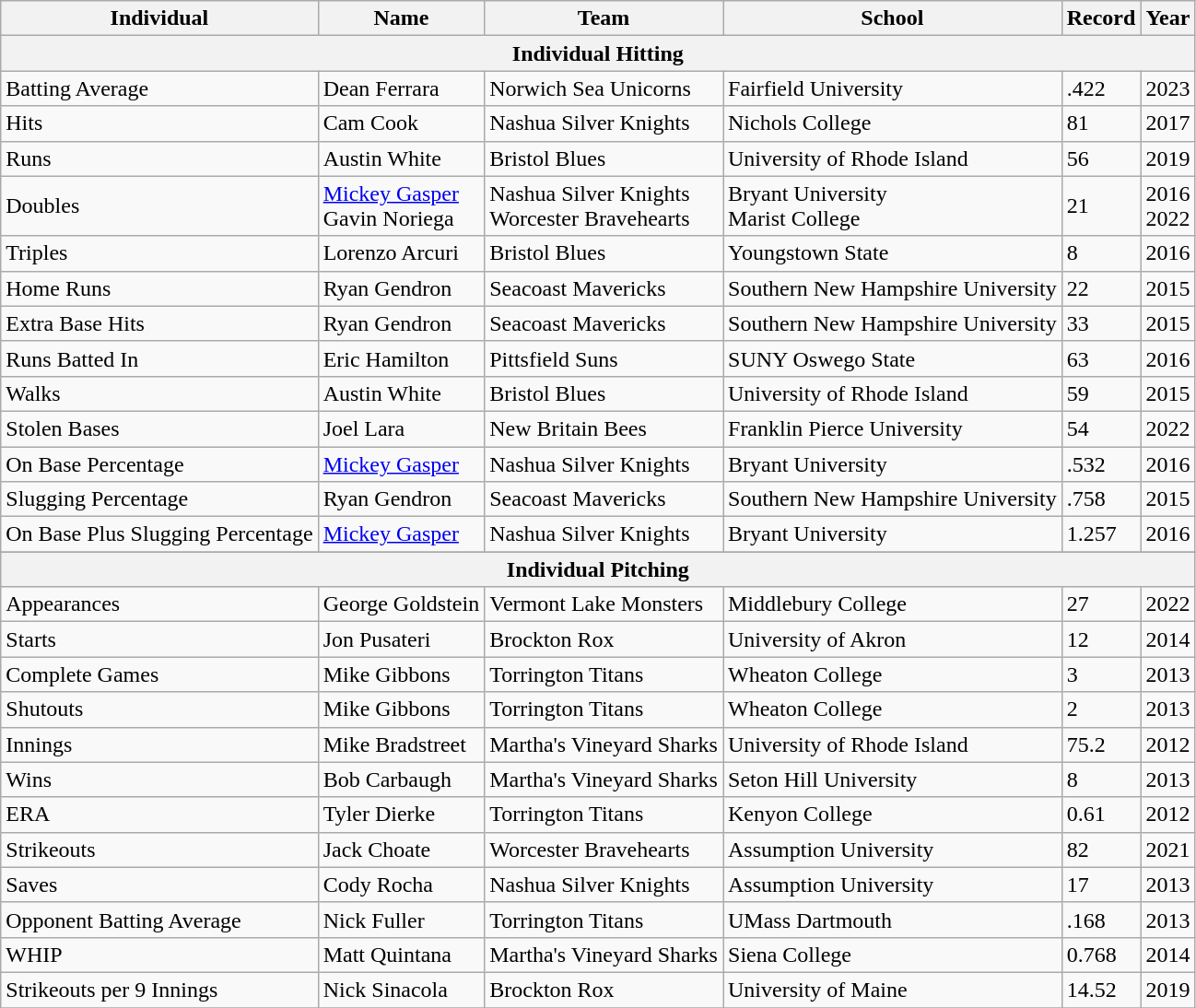<table class="wikitable">
<tr>
<th>Individual</th>
<th>Name</th>
<th>Team</th>
<th>School</th>
<th>Record</th>
<th>Year</th>
</tr>
<tr>
<th colspan="6">Individual Hitting</th>
</tr>
<tr>
<td>Batting Average</td>
<td>Dean Ferrara</td>
<td>Norwich Sea Unicorns</td>
<td>Fairfield University</td>
<td>.422</td>
<td>2023</td>
</tr>
<tr>
<td>Hits</td>
<td>Cam Cook</td>
<td>Nashua Silver Knights</td>
<td>Nichols College</td>
<td>81</td>
<td>2017</td>
</tr>
<tr>
<td>Runs</td>
<td>Austin White</td>
<td>Bristol Blues</td>
<td>University of Rhode Island</td>
<td>56</td>
<td>2019</td>
</tr>
<tr>
<td>Doubles</td>
<td><a href='#'>Mickey Gasper</a><br>Gavin Noriega</td>
<td>Nashua Silver Knights<br>Worcester Bravehearts</td>
<td>Bryant University<br>Marist College</td>
<td>21</td>
<td>2016<br>2022</td>
</tr>
<tr>
<td>Triples</td>
<td>Lorenzo Arcuri</td>
<td>Bristol Blues</td>
<td>Youngstown State</td>
<td>8</td>
<td>2016</td>
</tr>
<tr>
<td>Home Runs</td>
<td>Ryan Gendron</td>
<td>Seacoast Mavericks</td>
<td>Southern New Hampshire University</td>
<td>22</td>
<td>2015</td>
</tr>
<tr>
<td>Extra Base Hits</td>
<td>Ryan Gendron</td>
<td>Seacoast Mavericks</td>
<td>Southern New Hampshire University</td>
<td>33</td>
<td>2015</td>
</tr>
<tr>
<td>Runs Batted In</td>
<td>Eric Hamilton</td>
<td>Pittsfield Suns</td>
<td>SUNY Oswego State</td>
<td>63</td>
<td>2016</td>
</tr>
<tr>
<td>Walks</td>
<td>Austin White</td>
<td>Bristol Blues</td>
<td>University of Rhode Island</td>
<td>59</td>
<td>2015</td>
</tr>
<tr>
<td>Stolen Bases</td>
<td>Joel Lara</td>
<td>New Britain Bees</td>
<td>Franklin Pierce University</td>
<td>54</td>
<td>2022</td>
</tr>
<tr>
<td>On Base Percentage</td>
<td><a href='#'>Mickey Gasper</a></td>
<td>Nashua Silver Knights</td>
<td>Bryant University</td>
<td>.532</td>
<td>2016</td>
</tr>
<tr>
<td>Slugging Percentage</td>
<td>Ryan Gendron</td>
<td>Seacoast Mavericks</td>
<td>Southern New Hampshire University</td>
<td>.758</td>
<td>2015</td>
</tr>
<tr>
<td>On Base Plus Slugging Percentage</td>
<td><a href='#'>Mickey Gasper</a></td>
<td>Nashua Silver Knights</td>
<td>Bryant University</td>
<td>1.257</td>
<td>2016</td>
</tr>
<tr>
</tr>
<tr>
<th colspan="6">Individual Pitching</th>
</tr>
<tr>
<td>Appearances</td>
<td>George Goldstein</td>
<td>Vermont Lake Monsters</td>
<td>Middlebury College</td>
<td>27</td>
<td>2022</td>
</tr>
<tr>
<td>Starts</td>
<td>Jon Pusateri</td>
<td>Brockton Rox</td>
<td>University of Akron</td>
<td>12</td>
<td>2014</td>
</tr>
<tr>
<td>Complete Games</td>
<td>Mike Gibbons</td>
<td>Torrington Titans</td>
<td>Wheaton College</td>
<td>3</td>
<td>2013</td>
</tr>
<tr>
<td>Shutouts</td>
<td>Mike Gibbons</td>
<td>Torrington Titans</td>
<td>Wheaton College</td>
<td>2</td>
<td>2013</td>
</tr>
<tr>
<td>Innings</td>
<td>Mike Bradstreet</td>
<td>Martha's Vineyard Sharks</td>
<td>University of Rhode Island</td>
<td>75.2</td>
<td>2012</td>
</tr>
<tr>
<td>Wins</td>
<td>Bob Carbaugh</td>
<td>Martha's Vineyard Sharks</td>
<td>Seton Hill University</td>
<td>8</td>
<td>2013</td>
</tr>
<tr>
<td>ERA</td>
<td>Tyler Dierke</td>
<td>Torrington Titans</td>
<td>Kenyon College</td>
<td>0.61</td>
<td>2012</td>
</tr>
<tr>
<td>Strikeouts</td>
<td>Jack Choate</td>
<td>Worcester Bravehearts</td>
<td>Assumption University</td>
<td>82</td>
<td>2021</td>
</tr>
<tr>
<td>Saves</td>
<td>Cody Rocha</td>
<td>Nashua Silver Knights</td>
<td>Assumption University</td>
<td>17</td>
<td>2013</td>
</tr>
<tr>
<td>Opponent Batting Average</td>
<td>Nick Fuller</td>
<td>Torrington Titans</td>
<td>UMass Dartmouth</td>
<td>.168</td>
<td>2013</td>
</tr>
<tr>
<td>WHIP</td>
<td>Matt Quintana</td>
<td>Martha's Vineyard Sharks</td>
<td>Siena College</td>
<td>0.768</td>
<td>2014</td>
</tr>
<tr>
<td>Strikeouts per 9 Innings</td>
<td>Nick Sinacola</td>
<td>Brockton Rox</td>
<td>University of Maine</td>
<td>14.52</td>
<td>2019</td>
</tr>
<tr>
</tr>
</table>
